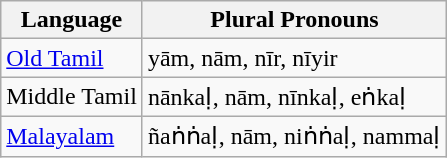<table class="wikitable">
<tr>
<th>Language</th>
<th>Plural Pronouns</th>
</tr>
<tr>
<td><a href='#'>Old Tamil</a></td>
<td>yām, nām, nīr, nīyir</td>
</tr>
<tr>
<td>Middle Tamil</td>
<td>nānkaḷ, nām, nīnkaḷ, eṅkaḷ</td>
</tr>
<tr>
<td><a href='#'>Malayalam</a></td>
<td>ñaṅṅaḷ, nām, niṅṅaḷ, nammaḷ</td>
</tr>
</table>
